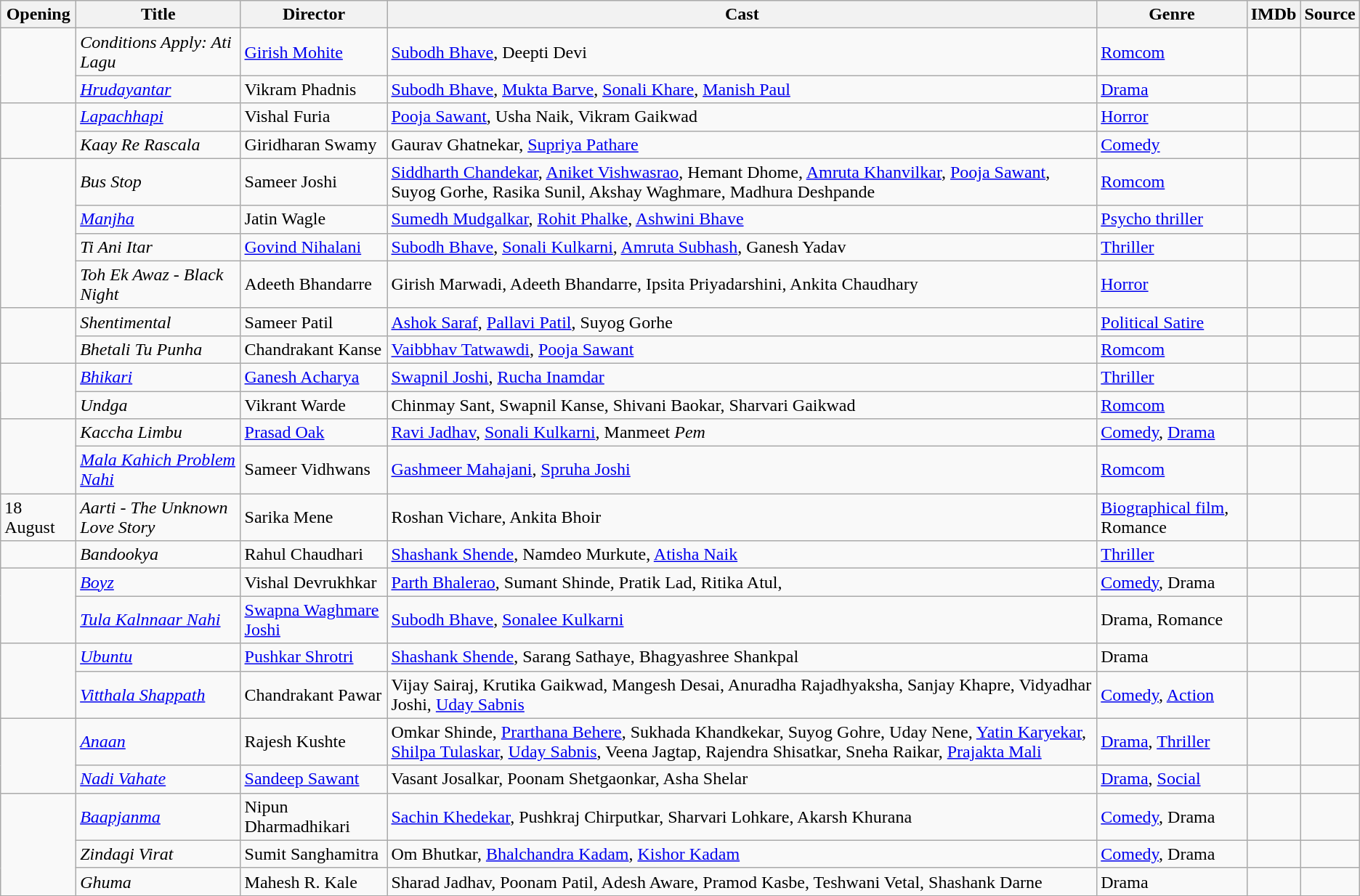<table class="wikitable sortable">
<tr>
<th>Opening</th>
<th>Title</th>
<th>Director</th>
<th>Cast</th>
<th>Genre</th>
<th>IMDb</th>
<th>Source</th>
</tr>
<tr>
<td rowspan="2"></td>
<td><em>Conditions Apply: Ati Lagu</em></td>
<td><a href='#'>Girish Mohite</a></td>
<td><a href='#'>Subodh Bhave</a>, Deepti Devi</td>
<td><a href='#'>Romcom</a></td>
<td></td>
<td></td>
</tr>
<tr>
<td><em><a href='#'>Hrudayantar</a></em></td>
<td>Vikram Phadnis</td>
<td><a href='#'>Subodh Bhave</a>, <a href='#'>Mukta Barve</a>, <a href='#'>Sonali Khare</a>, <a href='#'>Manish Paul</a></td>
<td><a href='#'>Drama</a></td>
<td></td>
<td></td>
</tr>
<tr>
<td rowspan="2"></td>
<td><em><a href='#'>Lapachhapi</a></em></td>
<td>Vishal Furia</td>
<td><a href='#'>Pooja Sawant</a>, Usha Naik, Vikram Gaikwad</td>
<td><a href='#'>Horror</a></td>
<td></td>
<td></td>
</tr>
<tr>
<td><em>Kaay Re Rascala</em></td>
<td>Giridharan Swamy</td>
<td>Gaurav Ghatnekar, <a href='#'>Supriya Pathare</a></td>
<td><a href='#'>Comedy</a></td>
<td></td>
<td></td>
</tr>
<tr>
<td rowspan="4"></td>
<td><em>Bus Stop</em></td>
<td>Sameer Joshi</td>
<td><a href='#'>Siddharth Chandekar</a>, <a href='#'>Aniket Vishwasrao</a>, Hemant Dhome, <a href='#'>Amruta Khanvilkar</a>, <a href='#'>Pooja Sawant</a>, Suyog Gorhe, Rasika Sunil, Akshay Waghmare, Madhura Deshpande</td>
<td><a href='#'>Romcom</a></td>
<td></td>
<td></td>
</tr>
<tr>
<td><em><a href='#'>Manjha</a></em></td>
<td>Jatin Wagle</td>
<td><a href='#'>Sumedh Mudgalkar</a>, <a href='#'>Rohit Phalke</a>, <a href='#'>Ashwini Bhave</a></td>
<td><a href='#'>Psycho thriller</a></td>
<td></td>
<td></td>
</tr>
<tr>
<td><em>Ti Ani Itar</em></td>
<td><a href='#'>Govind Nihalani</a></td>
<td><a href='#'>Subodh Bhave</a>, <a href='#'>Sonali Kulkarni</a>, <a href='#'>Amruta Subhash</a>, Ganesh Yadav</td>
<td><a href='#'>Thriller</a></td>
<td></td>
<td></td>
</tr>
<tr>
<td><em>Toh Ek Awaz - Black Night</em></td>
<td>Adeeth Bhandarre</td>
<td>Girish Marwadi, Adeeth Bhandarre, Ipsita Priyadarshini, Ankita Chaudhary</td>
<td><a href='#'>Horror</a></td>
<td></td>
<td></td>
</tr>
<tr>
<td rowspan="2"></td>
<td><em>Shentimental</em></td>
<td>Sameer Patil</td>
<td><a href='#'>Ashok Saraf</a>, <a href='#'>Pallavi Patil</a>, Suyog Gorhe</td>
<td><a href='#'>Political Satire</a></td>
<td></td>
<td></td>
</tr>
<tr>
<td><em>Bhetali Tu Punha</em></td>
<td>Chandrakant Kanse</td>
<td><a href='#'>Vaibbhav Tatwawdi</a>, <a href='#'>Pooja Sawant</a></td>
<td><a href='#'>Romcom</a></td>
<td></td>
<td></td>
</tr>
<tr>
<td rowspan="2"></td>
<td><em><a href='#'>Bhikari</a></em></td>
<td><a href='#'>Ganesh Acharya</a></td>
<td><a href='#'>Swapnil Joshi</a>, <a href='#'>Rucha Inamdar</a></td>
<td><a href='#'>Thriller</a></td>
<td></td>
<td></td>
</tr>
<tr>
<td><em>Undga</em></td>
<td>Vikrant Warde</td>
<td>Chinmay Sant, Swapnil Kanse, Shivani Baokar, Sharvari Gaikwad</td>
<td><a href='#'>Romcom</a></td>
<td></td>
<td></td>
</tr>
<tr>
<td rowspan="2"></td>
<td><em>Kaccha Limbu</em></td>
<td><a href='#'>Prasad Oak</a></td>
<td><a href='#'>Ravi Jadhav</a>, <a href='#'>Sonali Kulkarni</a>, Manmeet <em>Pem</em></td>
<td><a href='#'>Comedy</a>, <a href='#'>Drama</a></td>
<td></td>
<td></td>
</tr>
<tr>
<td><em><a href='#'>Mala Kahich Problem Nahi</a></em></td>
<td>Sameer Vidhwans</td>
<td><a href='#'>Gashmeer Mahajani</a>, <a href='#'>Spruha Joshi</a></td>
<td><a href='#'>Romcom</a></td>
<td></td>
<td></td>
</tr>
<tr>
<td>18 August</td>
<td><em>Aarti - The Unknown Love Story</em></td>
<td>Sarika Mene</td>
<td>Roshan Vichare, Ankita Bhoir</td>
<td><a href='#'>Biographical film</a>, Romance</td>
<td></td>
<td></td>
</tr>
<tr>
<td></td>
<td><em>Bandookya</em></td>
<td>Rahul Chaudhari</td>
<td><a href='#'>Shashank Shende</a>, Namdeo Murkute, <a href='#'>Atisha Naik</a></td>
<td><a href='#'>Thriller</a></td>
<td></td>
<td></td>
</tr>
<tr>
<td rowspan="2"></td>
<td><em><a href='#'>Boyz</a></em></td>
<td>Vishal Devrukhkar</td>
<td><a href='#'>Parth Bhalerao</a>, Sumant Shinde, Pratik Lad, Ritika Atul,</td>
<td><a href='#'>Comedy</a>, Drama</td>
<td></td>
<td></td>
</tr>
<tr>
<td><em><a href='#'>Tula Kalnnaar Nahi</a></em></td>
<td><a href='#'>Swapna Waghmare Joshi</a></td>
<td><a href='#'>Subodh Bhave</a>, <a href='#'>Sonalee Kulkarni</a></td>
<td>Drama, Romance</td>
<td></td>
<td></td>
</tr>
<tr>
<td rowspan="2"></td>
<td><em><a href='#'>Ubuntu</a></em></td>
<td><a href='#'>Pushkar Shrotri</a></td>
<td><a href='#'>Shashank Shende</a>, Sarang Sathaye, Bhagyashree Shankpal</td>
<td>Drama</td>
<td></td>
<td></td>
</tr>
<tr>
<td><em><a href='#'>Vitthala Shappath</a></em></td>
<td>Chandrakant Pawar</td>
<td>Vijay Sairaj, Krutika Gaikwad, Mangesh Desai, Anuradha Rajadhyaksha, Sanjay Khapre, Vidyadhar Joshi, <a href='#'>Uday Sabnis</a></td>
<td><a href='#'>Comedy</a>, <a href='#'>Action</a></td>
<td></td>
<td></td>
</tr>
<tr>
<td rowspan="2"></td>
<td><em><a href='#'>Anaan</a></em></td>
<td>Rajesh Kushte</td>
<td>Omkar Shinde, <a href='#'>Prarthana Behere</a>, Sukhada Khandkekar, Suyog Gohre, Uday Nene, <a href='#'>Yatin Karyekar</a>, <a href='#'>Shilpa Tulaskar</a>, <a href='#'>Uday Sabnis</a>, Veena Jagtap, Rajendra Shisatkar, Sneha Raikar, <a href='#'>Prajakta Mali</a></td>
<td><a href='#'>Drama</a>, <a href='#'>Thriller</a></td>
<td></td>
<td></td>
</tr>
<tr>
<td><em><a href='#'>Nadi Vahate</a></em></td>
<td><a href='#'>Sandeep Sawant</a></td>
<td>Vasant Josalkar, Poonam Shetgaonkar, Asha Shelar</td>
<td><a href='#'>Drama</a>, <a href='#'>Social</a></td>
<td></td>
<td></td>
</tr>
<tr>
<td rowspan="3"></td>
<td><em><a href='#'>Baapjanma</a></em></td>
<td>Nipun Dharmadhikari</td>
<td><a href='#'>Sachin Khedekar</a>, Pushkraj Chirputkar, Sharvari Lohkare, Akarsh Khurana</td>
<td><a href='#'>Comedy</a>, Drama</td>
<td></td>
<td></td>
</tr>
<tr>
<td><em>Zindagi Virat</em></td>
<td>Sumit Sanghamitra</td>
<td>Om Bhutkar, <a href='#'>Bhalchandra Kadam</a>, <a href='#'>Kishor Kadam</a></td>
<td><a href='#'>Comedy</a>, Drama</td>
<td></td>
<td></td>
</tr>
<tr>
<td><em>Ghuma</em></td>
<td>Mahesh R. Kale</td>
<td>Sharad Jadhav, Poonam Patil, Adesh Aware, Pramod Kasbe, Teshwani Vetal, Shashank Darne</td>
<td>Drama</td>
<td></td>
<td></td>
</tr>
<tr>
</tr>
</table>
